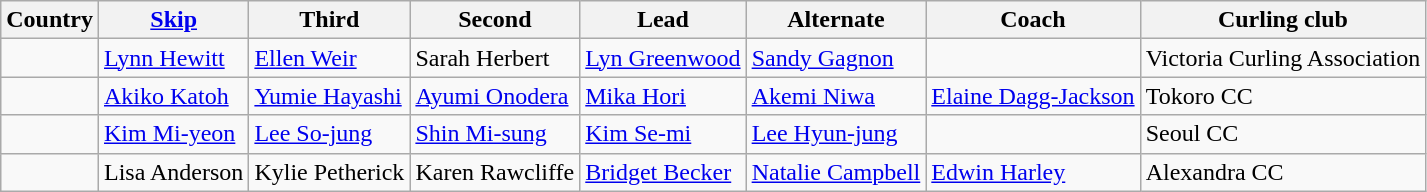<table class="wikitable">
<tr>
<th>Country</th>
<th><a href='#'>Skip</a></th>
<th>Third</th>
<th>Second</th>
<th>Lead</th>
<th>Alternate</th>
<th>Coach</th>
<th>Curling club</th>
</tr>
<tr>
<td></td>
<td><a href='#'>Lynn Hewitt</a></td>
<td><a href='#'>Ellen Weir</a></td>
<td>Sarah Herbert</td>
<td><a href='#'>Lyn Greenwood</a></td>
<td><a href='#'>Sandy Gagnon</a></td>
<td></td>
<td>Victoria Curling Association</td>
</tr>
<tr>
<td></td>
<td><a href='#'>Akiko Katoh</a></td>
<td><a href='#'>Yumie Hayashi</a></td>
<td><a href='#'>Ayumi Onodera</a></td>
<td><a href='#'>Mika Hori</a></td>
<td><a href='#'>Akemi Niwa</a></td>
<td><a href='#'>Elaine Dagg-Jackson</a></td>
<td>Tokoro CC</td>
</tr>
<tr>
<td></td>
<td><a href='#'>Kim Mi-yeon</a></td>
<td><a href='#'>Lee So-jung</a></td>
<td><a href='#'>Shin Mi-sung</a></td>
<td><a href='#'>Kim Se-mi</a></td>
<td><a href='#'>Lee Hyun-jung</a></td>
<td></td>
<td>Seoul CC</td>
</tr>
<tr>
<td></td>
<td>Lisa Anderson</td>
<td>Kylie Petherick</td>
<td>Karen Rawcliffe</td>
<td><a href='#'>Bridget Becker</a></td>
<td><a href='#'>Natalie Campbell</a></td>
<td><a href='#'>Edwin Harley</a></td>
<td>Alexandra CC</td>
</tr>
</table>
